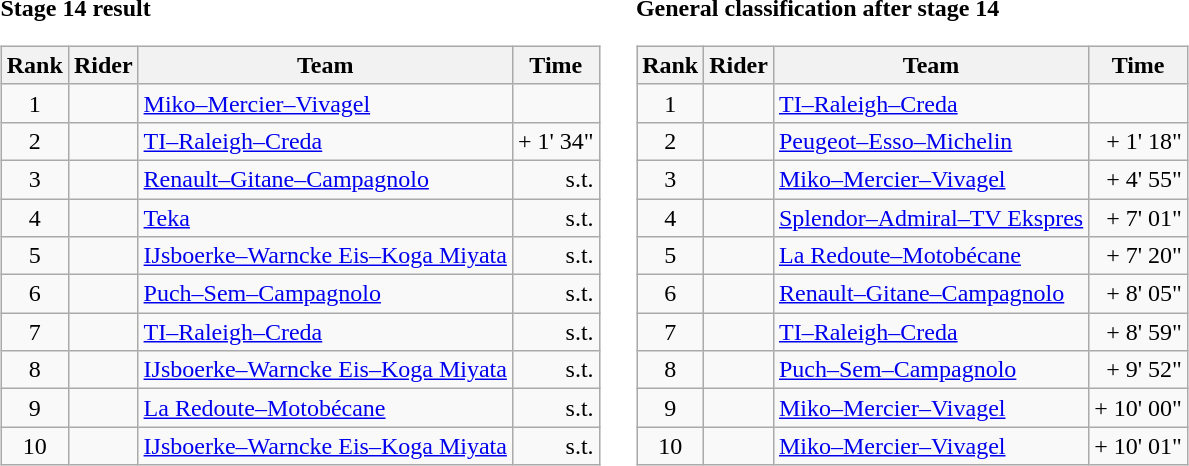<table>
<tr>
<td><strong>Stage 14 result</strong><br><table class="wikitable">
<tr>
<th scope="col">Rank</th>
<th scope="col">Rider</th>
<th scope="col">Team</th>
<th scope="col">Time</th>
</tr>
<tr>
<td style="text-align:center;">1</td>
<td></td>
<td><a href='#'>Miko–Mercier–Vivagel</a></td>
<td style="text-align:right;"></td>
</tr>
<tr>
<td style="text-align:center;">2</td>
<td></td>
<td><a href='#'>TI–Raleigh–Creda</a></td>
<td style="text-align:right;">+ 1' 34"</td>
</tr>
<tr>
<td style="text-align:center;">3</td>
<td></td>
<td><a href='#'>Renault–Gitane–Campagnolo</a></td>
<td style="text-align:right;">s.t.</td>
</tr>
<tr>
<td style="text-align:center;">4</td>
<td></td>
<td><a href='#'>Teka</a></td>
<td style="text-align:right;">s.t.</td>
</tr>
<tr>
<td style="text-align:center;">5</td>
<td></td>
<td><a href='#'>IJsboerke–Warncke Eis–Koga Miyata</a></td>
<td style="text-align:right;">s.t.</td>
</tr>
<tr>
<td style="text-align:center;">6</td>
<td></td>
<td><a href='#'>Puch–Sem–Campagnolo</a></td>
<td style="text-align:right;">s.t.</td>
</tr>
<tr>
<td style="text-align:center;">7</td>
<td></td>
<td><a href='#'>TI–Raleigh–Creda</a></td>
<td style="text-align:right;">s.t.</td>
</tr>
<tr>
<td style="text-align:center;">8</td>
<td></td>
<td><a href='#'>IJsboerke–Warncke Eis–Koga Miyata</a></td>
<td style="text-align:right;">s.t.</td>
</tr>
<tr>
<td style="text-align:center;">9</td>
<td></td>
<td><a href='#'>La Redoute–Motobécane</a></td>
<td style="text-align:right;">s.t.</td>
</tr>
<tr>
<td style="text-align:center;">10</td>
<td></td>
<td><a href='#'>IJsboerke–Warncke Eis–Koga Miyata</a></td>
<td style="text-align:right;">s.t.</td>
</tr>
</table>
</td>
<td></td>
<td><strong>General classification after stage 14</strong><br><table class="wikitable">
<tr>
<th scope="col">Rank</th>
<th scope="col">Rider</th>
<th scope="col">Team</th>
<th scope="col">Time</th>
</tr>
<tr>
<td style="text-align:center;">1</td>
<td> </td>
<td><a href='#'>TI–Raleigh–Creda</a></td>
<td style="text-align:right;"></td>
</tr>
<tr>
<td style="text-align:center;">2</td>
<td></td>
<td><a href='#'>Peugeot–Esso–Michelin</a></td>
<td style="text-align:right;">+ 1' 18"</td>
</tr>
<tr>
<td style="text-align:center;">3</td>
<td></td>
<td><a href='#'>Miko–Mercier–Vivagel</a></td>
<td style="text-align:right;">+ 4' 55"</td>
</tr>
<tr>
<td style="text-align:center;">4</td>
<td></td>
<td><a href='#'>Splendor–Admiral–TV Ekspres</a></td>
<td style="text-align:right;">+ 7' 01"</td>
</tr>
<tr>
<td style="text-align:center;">5</td>
<td></td>
<td><a href='#'>La Redoute–Motobécane</a></td>
<td style="text-align:right;">+ 7' 20"</td>
</tr>
<tr>
<td style="text-align:center;">6</td>
<td></td>
<td><a href='#'>Renault–Gitane–Campagnolo</a></td>
<td style="text-align:right;">+ 8' 05"</td>
</tr>
<tr>
<td style="text-align:center;">7</td>
<td></td>
<td><a href='#'>TI–Raleigh–Creda</a></td>
<td style="text-align:right;">+ 8' 59"</td>
</tr>
<tr>
<td style="text-align:center;">8</td>
<td></td>
<td><a href='#'>Puch–Sem–Campagnolo</a></td>
<td style="text-align:right;">+ 9' 52"</td>
</tr>
<tr>
<td style="text-align:center;">9</td>
<td></td>
<td><a href='#'>Miko–Mercier–Vivagel</a></td>
<td style="text-align:right;">+ 10' 00"</td>
</tr>
<tr>
<td style="text-align:center;">10</td>
<td></td>
<td><a href='#'>Miko–Mercier–Vivagel</a></td>
<td style="text-align:right;">+ 10' 01"</td>
</tr>
</table>
</td>
</tr>
</table>
